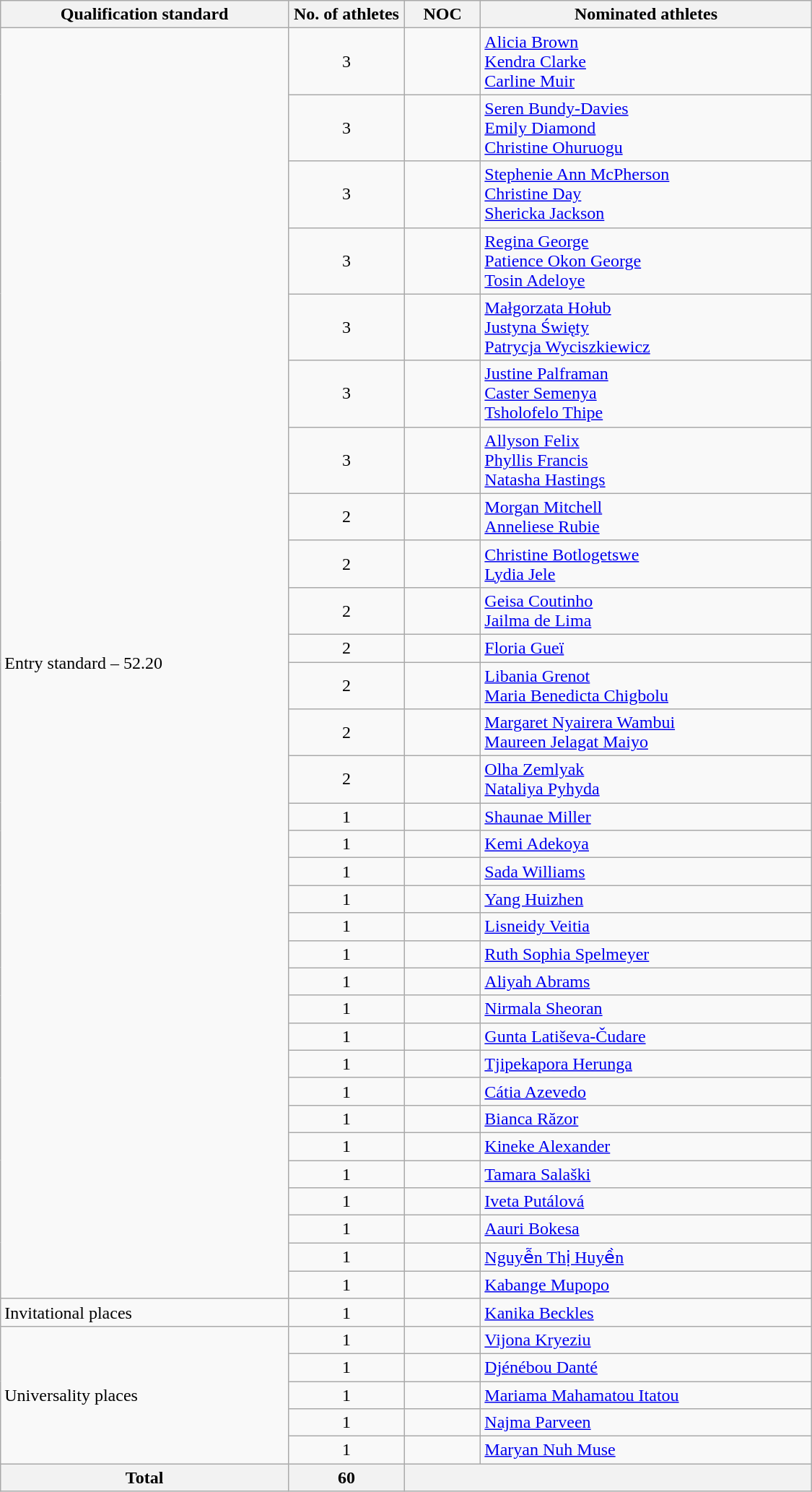<table class="wikitable"  style="text-align:left; width:750px;">
<tr>
<th>Qualification standard</th>
<th width=100>No. of athletes</th>
<th>NOC</th>
<th>Nominated athletes</th>
</tr>
<tr>
<td rowspan=32>Entry standard – 52.20</td>
<td style="text-align:center;">3</td>
<td></td>
<td><a href='#'>Alicia Brown</a><br><a href='#'>Kendra Clarke</a><br><a href='#'>Carline Muir</a></td>
</tr>
<tr>
<td style="text-align:center;">3</td>
<td></td>
<td><a href='#'>Seren Bundy-Davies</a><br><a href='#'>Emily Diamond</a><br><a href='#'>Christine Ohuruogu</a></td>
</tr>
<tr>
<td style="text-align:center;">3</td>
<td></td>
<td><a href='#'>Stephenie Ann McPherson</a><br><a href='#'>Christine Day</a><br><a href='#'>Shericka Jackson</a></td>
</tr>
<tr>
<td style="text-align:center;">3</td>
<td></td>
<td><a href='#'>Regina George</a><br><a href='#'>Patience Okon George</a><br><a href='#'>Tosin Adeloye</a></td>
</tr>
<tr>
<td style="text-align:center;">3</td>
<td></td>
<td><a href='#'>Małgorzata Hołub</a><br><a href='#'>Justyna Święty</a><br><a href='#'>Patrycja Wyciszkiewicz</a></td>
</tr>
<tr cz>
<td style="text-align:center;">3</td>
<td></td>
<td><a href='#'>Justine Palframan</a><br><a href='#'>Caster Semenya</a><br><a href='#'>Tsholofelo Thipe</a></td>
</tr>
<tr>
<td style="text-align:center;">3</td>
<td></td>
<td><a href='#'>Allyson Felix</a><br><a href='#'>Phyllis Francis</a><br><a href='#'>Natasha Hastings</a></td>
</tr>
<tr>
<td style="text-align:center;">2</td>
<td></td>
<td><a href='#'>Morgan Mitchell</a><br><a href='#'>Anneliese Rubie</a></td>
</tr>
<tr>
<td style="text-align:center;">2</td>
<td></td>
<td><a href='#'>Christine Botlogetswe</a><br><a href='#'>Lydia Jele</a></td>
</tr>
<tr>
<td style="text-align:center;">2</td>
<td></td>
<td><a href='#'>Geisa Coutinho</a><br><a href='#'>Jailma de Lima</a></td>
</tr>
<tr>
<td style="text-align:center;">2</td>
<td></td>
<td><a href='#'>Floria Gueï</a><br></td>
</tr>
<tr>
<td style="text-align:center;">2</td>
<td></td>
<td><a href='#'>Libania Grenot</a><br><a href='#'>Maria Benedicta Chigbolu</a></td>
</tr>
<tr>
<td style="text-align:center;">2</td>
<td></td>
<td><a href='#'>Margaret Nyairera Wambui</a><br><a href='#'>Maureen Jelagat Maiyo</a></td>
</tr>
<tr>
<td style="text-align:center;">2</td>
<td></td>
<td><a href='#'>Olha Zemlyak</a><br><a href='#'>Nataliya Pyhyda</a></td>
</tr>
<tr>
<td style="text-align:center;">1</td>
<td></td>
<td><a href='#'>Shaunae Miller</a></td>
</tr>
<tr>
<td style="text-align:center;">1</td>
<td></td>
<td><a href='#'>Kemi Adekoya</a></td>
</tr>
<tr>
<td style="text-align:center;">1</td>
<td></td>
<td><a href='#'>Sada Williams</a></td>
</tr>
<tr>
<td style="text-align:center;">1</td>
<td></td>
<td><a href='#'>Yang Huizhen</a></td>
</tr>
<tr>
<td style="text-align:center;">1</td>
<td></td>
<td><a href='#'>Lisneidy Veitia</a></td>
</tr>
<tr>
<td style="text-align:center;">1</td>
<td></td>
<td><a href='#'>Ruth Sophia Spelmeyer</a></td>
</tr>
<tr>
<td style="text-align:center;">1</td>
<td></td>
<td><a href='#'>Aliyah Abrams</a></td>
</tr>
<tr>
<td style="text-align: center;">1</td>
<td></td>
<td><a href='#'>Nirmala Sheoran</a></td>
</tr>
<tr>
<td style="text-align:center;">1</td>
<td></td>
<td><a href='#'>Gunta Latiševa-Čudare</a></td>
</tr>
<tr>
<td style="text-align:center;">1</td>
<td></td>
<td><a href='#'>Tjipekapora Herunga</a></td>
</tr>
<tr>
<td style="text-align:center;">1</td>
<td></td>
<td><a href='#'>Cátia Azevedo</a></td>
</tr>
<tr>
<td style="text-align:center;">1</td>
<td></td>
<td><a href='#'>Bianca Răzor</a></td>
</tr>
<tr>
<td style="text-align:center;">1</td>
<td></td>
<td><a href='#'>Kineke Alexander</a></td>
</tr>
<tr>
<td style="text-align:center;">1</td>
<td></td>
<td><a href='#'>Tamara Salaški</a></td>
</tr>
<tr>
<td style="text-align:center;">1</td>
<td></td>
<td><a href='#'>Iveta Putálová</a></td>
</tr>
<tr>
<td style="text-align:center;">1</td>
<td></td>
<td><a href='#'>Aauri Bokesa</a></td>
</tr>
<tr>
<td style="text-align:center;">1</td>
<td></td>
<td><a href='#'>Nguyễn Thị Huyền</a></td>
</tr>
<tr>
<td style="text-align:center;">1</td>
<td></td>
<td><a href='#'>Kabange Mupopo</a></td>
</tr>
<tr>
<td>Invitational places</td>
<td style="text-align:center;">1</td>
<td></td>
<td><a href='#'>Kanika Beckles</a></td>
</tr>
<tr>
<td rowspan=5>Universality places</td>
<td style="text-align:center;">1</td>
<td></td>
<td><a href='#'>Vijona Kryeziu</a></td>
</tr>
<tr>
<td style="text-align:center;">1</td>
<td></td>
<td><a href='#'>Djénébou Danté</a></td>
</tr>
<tr>
<td style="text-align:center;">1</td>
<td></td>
<td><a href='#'>Mariama Mahamatou Itatou</a></td>
</tr>
<tr>
<td style="text-align:center;">1</td>
<td></td>
<td><a href='#'>Najma Parveen</a></td>
</tr>
<tr>
<td style="text-align:center;">1</td>
<td></td>
<td><a href='#'>Maryan Nuh Muse</a></td>
</tr>
<tr>
<th>Total</th>
<th>60</th>
<th colspan=2></th>
</tr>
</table>
